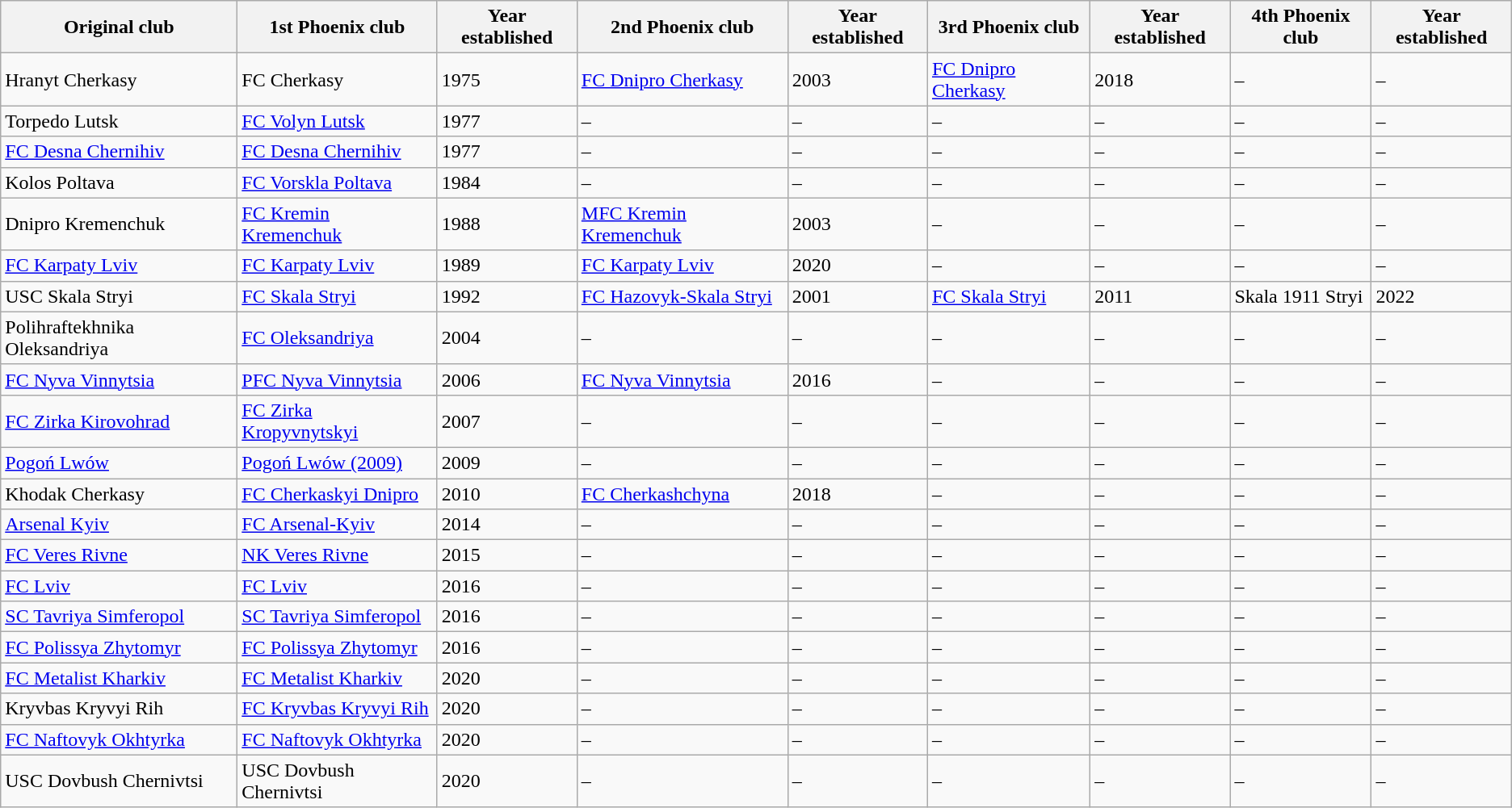<table class="wikitable">
<tr>
<th>Original club</th>
<th>1st Phoenix club</th>
<th>Year established</th>
<th>2nd Phoenix club</th>
<th>Year established</th>
<th>3rd Phoenix club</th>
<th>Year established</th>
<th>4th Phoenix club</th>
<th>Year established</th>
</tr>
<tr>
<td>Hranyt Cherkasy</td>
<td>FC Cherkasy</td>
<td>1975</td>
<td><a href='#'>FC Dnipro Cherkasy</a></td>
<td>2003</td>
<td><a href='#'>FC Dnipro Cherkasy</a></td>
<td>2018</td>
<td>–</td>
<td>–</td>
</tr>
<tr>
<td>Torpedo Lutsk</td>
<td><a href='#'>FC Volyn Lutsk</a></td>
<td>1977</td>
<td>–</td>
<td>–</td>
<td>–</td>
<td>–</td>
<td>–</td>
<td>–</td>
</tr>
<tr>
<td><a href='#'>FC Desna Chernihiv</a></td>
<td><a href='#'>FC Desna Chernihiv</a></td>
<td>1977</td>
<td>–</td>
<td>–</td>
<td>–</td>
<td>–</td>
<td>–</td>
<td>–</td>
</tr>
<tr>
<td>Kolos Poltava</td>
<td><a href='#'>FC Vorskla Poltava</a></td>
<td>1984</td>
<td>–</td>
<td>–</td>
<td>–</td>
<td>–</td>
<td>–</td>
<td>–</td>
</tr>
<tr>
<td>Dnipro Kremenchuk</td>
<td><a href='#'>FC Kremin Kremenchuk</a></td>
<td>1988</td>
<td><a href='#'>MFC Kremin Kremenchuk</a></td>
<td>2003</td>
<td>–</td>
<td>–</td>
<td>–</td>
<td>–</td>
</tr>
<tr>
<td><a href='#'>FC Karpaty Lviv</a></td>
<td><a href='#'>FC Karpaty Lviv</a></td>
<td>1989</td>
<td><a href='#'>FC Karpaty Lviv</a></td>
<td>2020</td>
<td>–</td>
<td>–</td>
<td>–</td>
<td>–</td>
</tr>
<tr>
<td>USC Skala Stryi</td>
<td><a href='#'>FC Skala Stryi</a></td>
<td>1992</td>
<td><a href='#'>FC Hazovyk-Skala Stryi</a></td>
<td>2001</td>
<td><a href='#'>FC Skala Stryi</a></td>
<td>2011</td>
<td>Skala 1911 Stryi</td>
<td>2022</td>
</tr>
<tr>
<td>Polihraftekhnika Oleksandriya</td>
<td><a href='#'>FC Oleksandriya</a></td>
<td>2004</td>
<td>–</td>
<td>–</td>
<td>–</td>
<td>–</td>
<td>–</td>
<td>–</td>
</tr>
<tr>
<td><a href='#'>FC Nyva Vinnytsia</a></td>
<td><a href='#'>PFC Nyva Vinnytsia</a></td>
<td>2006</td>
<td><a href='#'>FC Nyva Vinnytsia</a></td>
<td>2016</td>
<td>–</td>
<td>–</td>
<td>–</td>
<td>–</td>
</tr>
<tr>
<td><a href='#'>FC Zirka Kirovohrad</a></td>
<td><a href='#'>FC Zirka Kropyvnytskyi</a></td>
<td>2007</td>
<td>–</td>
<td>–</td>
<td>–</td>
<td>–</td>
<td>–</td>
<td>–</td>
</tr>
<tr>
<td><a href='#'>Pogoń Lwów</a></td>
<td><a href='#'>Pogoń Lwów (2009)</a></td>
<td>2009</td>
<td>–</td>
<td>–</td>
<td>–</td>
<td>–</td>
<td>–</td>
<td>–</td>
</tr>
<tr>
<td>Khodak Cherkasy</td>
<td><a href='#'>FC Cherkaskyi Dnipro</a></td>
<td>2010</td>
<td><a href='#'>FC Cherkashchyna</a></td>
<td>2018</td>
<td>–</td>
<td>–</td>
<td>–</td>
<td>–</td>
</tr>
<tr>
<td><a href='#'>Arsenal Kyiv</a></td>
<td><a href='#'>FC Arsenal-Kyiv</a></td>
<td>2014</td>
<td>–</td>
<td>–</td>
<td>–</td>
<td>–</td>
<td>–</td>
<td>–</td>
</tr>
<tr>
<td><a href='#'>FC Veres Rivne</a></td>
<td><a href='#'>NK Veres Rivne</a></td>
<td>2015</td>
<td>–</td>
<td>–</td>
<td>–</td>
<td>–</td>
<td>–</td>
<td>–</td>
</tr>
<tr>
<td><a href='#'>FC Lviv</a></td>
<td><a href='#'>FC Lviv</a></td>
<td>2016</td>
<td>–</td>
<td>–</td>
<td>–</td>
<td>–</td>
<td>–</td>
<td>–</td>
</tr>
<tr>
<td><a href='#'>SC Tavriya Simferopol</a></td>
<td><a href='#'>SC Tavriya Simferopol</a></td>
<td>2016</td>
<td>–</td>
<td>–</td>
<td>–</td>
<td>–</td>
<td>–</td>
<td>–</td>
</tr>
<tr>
<td><a href='#'>FC Polissya Zhytomyr</a></td>
<td><a href='#'>FC Polissya Zhytomyr</a></td>
<td>2016</td>
<td>–</td>
<td>–</td>
<td>–</td>
<td>–</td>
<td>–</td>
<td>–</td>
</tr>
<tr>
<td><a href='#'>FC Metalist Kharkiv</a></td>
<td><a href='#'>FC Metalist Kharkiv</a></td>
<td>2020</td>
<td>–</td>
<td>–</td>
<td>–</td>
<td>–</td>
<td>–</td>
<td>–</td>
</tr>
<tr>
<td>Kryvbas Kryvyi Rih</td>
<td><a href='#'>FC Kryvbas Kryvyi Rih</a></td>
<td>2020</td>
<td>–</td>
<td>–</td>
<td>–</td>
<td>–</td>
<td>–</td>
<td>–</td>
</tr>
<tr>
<td><a href='#'>FC Naftovyk Okhtyrka</a></td>
<td><a href='#'>FC Naftovyk Okhtyrka</a></td>
<td>2020</td>
<td>–</td>
<td>–</td>
<td>–</td>
<td>–</td>
<td>–</td>
<td>–</td>
</tr>
<tr>
<td>USC Dovbush Chernivtsi</td>
<td>USC Dovbush Chernivtsi</td>
<td>2020</td>
<td>–</td>
<td>–</td>
<td>–</td>
<td>–</td>
<td>–</td>
<td>–</td>
</tr>
</table>
